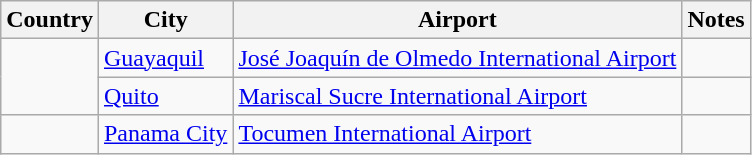<table class="sortable wikitable toccolours">
<tr>
<th>Country</th>
<th>City</th>
<th>Airport</th>
<th>Notes</th>
</tr>
<tr>
<td rowspan=2></td>
<td><a href='#'>Guayaquil</a></td>
<td><a href='#'>José Joaquín de Olmedo International Airport</a></td>
<td></td>
</tr>
<tr>
<td><a href='#'>Quito</a></td>
<td><a href='#'>Mariscal Sucre International Airport</a></td>
<td align=center></td>
</tr>
<tr>
<td></td>
<td><a href='#'>Panama City</a></td>
<td><a href='#'>Tocumen International Airport</a></td>
<td align=center></td>
</tr>
</table>
